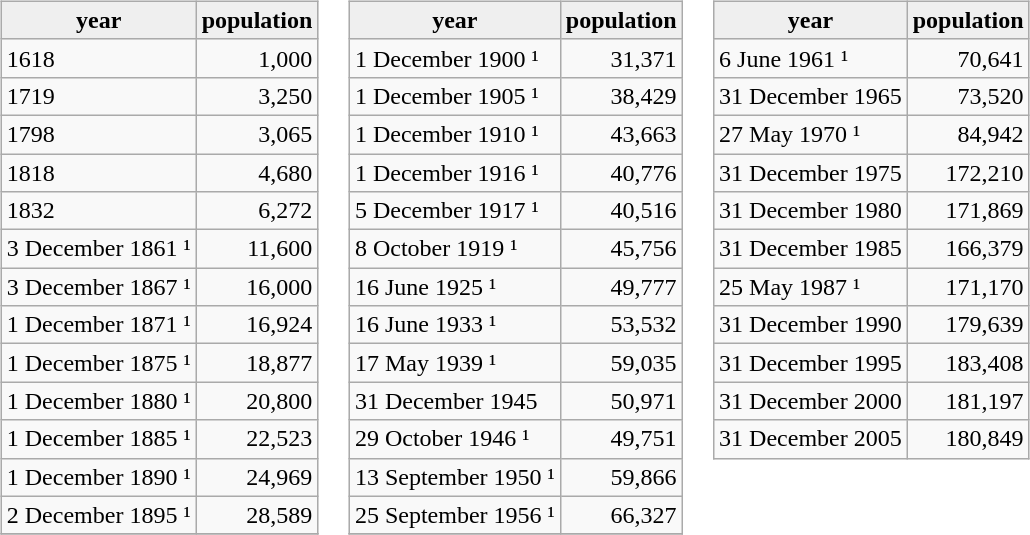<table>
<tr>
<td valign="top"><br><table class="wikitable">
<tr>
<th style="background:#efefef;">year</th>
<th style="background:#efefef;">population</th>
</tr>
<tr>
<td>1618</td>
<td align="right">1,000</td>
</tr>
<tr>
<td>1719</td>
<td align="right">3,250</td>
</tr>
<tr>
<td>1798</td>
<td align="right">3,065</td>
</tr>
<tr>
<td>1818</td>
<td align="right">4,680</td>
</tr>
<tr>
<td>1832</td>
<td align="right">6,272</td>
</tr>
<tr>
<td>3 December 1861 ¹</td>
<td align="right">11,600</td>
</tr>
<tr>
<td>3 December 1867 ¹</td>
<td align="right">16,000</td>
</tr>
<tr>
<td>1 December 1871 ¹</td>
<td align="right">16,924</td>
</tr>
<tr>
<td>1 December 1875 ¹</td>
<td align="right">18,877</td>
</tr>
<tr>
<td>1 December 1880 ¹</td>
<td align="right">20,800</td>
</tr>
<tr>
<td>1 December 1885 ¹</td>
<td align="right">22,523</td>
</tr>
<tr>
<td>1 December 1890 ¹</td>
<td align="right">24,969</td>
</tr>
<tr>
<td>2 December 1895 ¹</td>
<td align="right">28,589</td>
</tr>
<tr>
</tr>
</table>
</td>
<td valign="top"><br><table class="wikitable">
<tr>
<th style="background:#efefef;">year</th>
<th style="background:#efefef;">population</th>
</tr>
<tr>
<td>1 December 1900 ¹</td>
<td align="right">31,371</td>
</tr>
<tr>
<td>1 December 1905 ¹</td>
<td align="right">38,429</td>
</tr>
<tr>
<td>1 December 1910 ¹</td>
<td align="right">43,663</td>
</tr>
<tr>
<td>1 December 1916 ¹</td>
<td align="right">40,776</td>
</tr>
<tr>
<td>5 December 1917 ¹</td>
<td align="right">40,516</td>
</tr>
<tr>
<td>8 October 1919 ¹</td>
<td align="right">45,756</td>
</tr>
<tr>
<td>16 June 1925 ¹</td>
<td align="right">49,777</td>
</tr>
<tr>
<td>16 June 1933 ¹</td>
<td align="right">53,532</td>
</tr>
<tr>
<td>17 May 1939 ¹</td>
<td align="right">59,035</td>
</tr>
<tr>
<td>31 December 1945</td>
<td align="right">50,971</td>
</tr>
<tr>
<td>29 October 1946 ¹</td>
<td align="right">49,751</td>
</tr>
<tr>
<td>13 September 1950 ¹</td>
<td align="right">59,866</td>
</tr>
<tr>
<td>25 September 1956 ¹</td>
<td align="right">66,327</td>
</tr>
<tr>
</tr>
</table>
</td>
<td valign="top"><br><table class="wikitable">
<tr>
<th style="background:#efefef;">year</th>
<th style="background:#efefef;">population</th>
</tr>
<tr>
<td>6 June 1961 ¹</td>
<td align="right">70,641</td>
</tr>
<tr>
<td>31 December 1965</td>
<td align="right">73,520</td>
</tr>
<tr>
<td>27 May 1970 ¹</td>
<td align="right">84,942</td>
</tr>
<tr>
<td>31 December 1975</td>
<td align="right">172,210</td>
</tr>
<tr>
<td>31 December 1980</td>
<td align="right">171,869</td>
</tr>
<tr>
<td>31 December 1985</td>
<td align="right">166,379</td>
</tr>
<tr>
<td>25 May 1987 ¹</td>
<td align="right">171,170</td>
</tr>
<tr>
<td>31 December 1990</td>
<td align="right">179,639</td>
</tr>
<tr>
<td>31 December 1995</td>
<td align="right">183,408</td>
</tr>
<tr>
<td>31 December 2000</td>
<td align="right">181,197</td>
</tr>
<tr>
<td>31 December 2005</td>
<td align="right">180,849</td>
</tr>
</table>
</td>
</tr>
</table>
